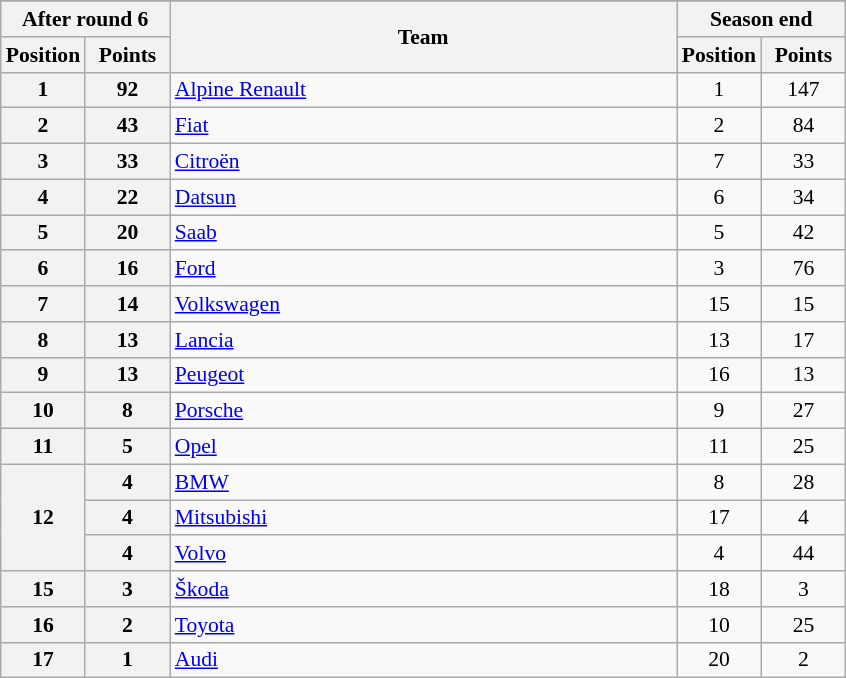<table class="wikitable" style="font-size:90%;">
<tr>
</tr>
<tr style="background:#efefef;">
<th width=20% colspan=2>After round 6</th>
<th width=60% rowspan=2>Team</th>
<th width=20% colspan=2>Season end</th>
</tr>
<tr style="background:#efefef;">
<th width=10%>Position</th>
<th width=10%>Points</th>
<th width=10%>Position</th>
<th width=10%>Points</th>
</tr>
<tr align=center>
<th>1</th>
<th>92</th>
<td align=left> <a href='#'>Alpine Renault</a></td>
<td>1</td>
<td>147</td>
</tr>
<tr align=center>
<th>2</th>
<th>43</th>
<td align=left> <a href='#'>Fiat</a></td>
<td>2</td>
<td>84</td>
</tr>
<tr align=center>
<th>3</th>
<th>33</th>
<td align=left> <a href='#'>Citroën</a></td>
<td>7</td>
<td>33</td>
</tr>
<tr align=center>
<th>4</th>
<th>22</th>
<td align=left> <a href='#'>Datsun</a></td>
<td>6</td>
<td>34</td>
</tr>
<tr align=center>
<th>5</th>
<th>20</th>
<td align=left> <a href='#'>Saab</a></td>
<td>5</td>
<td>42</td>
</tr>
<tr align=center>
<th>6</th>
<th>16</th>
<td align=left> <a href='#'>Ford</a></td>
<td>3</td>
<td>76</td>
</tr>
<tr align=center>
<th>7</th>
<th>14</th>
<td align=left> <a href='#'>Volkswagen</a></td>
<td>15</td>
<td>15</td>
</tr>
<tr align=center>
<th>8</th>
<th>13</th>
<td align=left> <a href='#'>Lancia</a></td>
<td>13</td>
<td>17</td>
</tr>
<tr align=center>
<th>9</th>
<th>13</th>
<td align=left> <a href='#'>Peugeot</a></td>
<td>16</td>
<td>13</td>
</tr>
<tr align=center>
<th>10</th>
<th>8</th>
<td align=left> <a href='#'>Porsche</a></td>
<td>9</td>
<td>27</td>
</tr>
<tr align=center>
<th>11</th>
<th>5</th>
<td align=left> <a href='#'>Opel</a></td>
<td>11</td>
<td>25</td>
</tr>
<tr align=center>
<th rowspan=3>12</th>
<th>4</th>
<td align=left> <a href='#'>BMW</a></td>
<td>8</td>
<td>28</td>
</tr>
<tr align=center>
<th>4</th>
<td align=left> <a href='#'>Mitsubishi</a></td>
<td>17</td>
<td>4</td>
</tr>
<tr align=center>
<th>4</th>
<td align=left> <a href='#'>Volvo</a></td>
<td>4</td>
<td>44</td>
</tr>
<tr align=center>
<th>15</th>
<th>3</th>
<td align=left> <a href='#'>Škoda</a></td>
<td>18</td>
<td>3</td>
</tr>
<tr align=center>
<th>16</th>
<th>2</th>
<td align=left> <a href='#'>Toyota</a></td>
<td>10</td>
<td>25</td>
</tr>
<tr align=center>
<th>17</th>
<th>1</th>
<td align=left> <a href='#'>Audi</a></td>
<td>20</td>
<td>2</td>
</tr>
</table>
